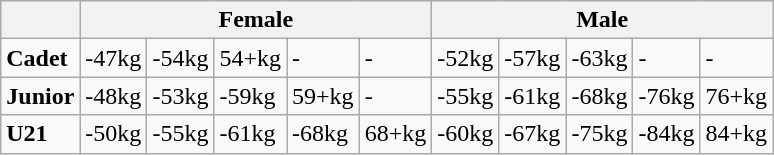<table class="wikitable">
<tr>
<th></th>
<th colspan="5">Female</th>
<th colspan="5">Male</th>
</tr>
<tr>
<td><strong>Cadet</strong></td>
<td>-47kg</td>
<td>-54kg</td>
<td>54+kg</td>
<td>-</td>
<td>-</td>
<td>-52kg</td>
<td>-57kg</td>
<td>-63kg</td>
<td>-</td>
<td>-</td>
</tr>
<tr>
<td><strong>Junior</strong></td>
<td>-48kg</td>
<td>-53kg</td>
<td>-59kg</td>
<td>59+kg</td>
<td>-</td>
<td>-55kg</td>
<td>-61kg</td>
<td>-68kg</td>
<td>-76kg</td>
<td>76+kg</td>
</tr>
<tr>
<td><strong>U21</strong></td>
<td>-50kg</td>
<td>-55kg</td>
<td>-61kg</td>
<td>-68kg</td>
<td>68+kg</td>
<td>-60kg</td>
<td>-67kg</td>
<td>-75kg</td>
<td>-84kg</td>
<td>84+kg</td>
</tr>
</table>
